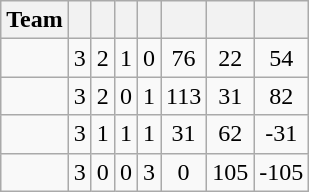<table class="wikitable" style="text-align: center;">
<tr>
<th>Team</th>
<th></th>
<th></th>
<th></th>
<th></th>
<th></th>
<th></th>
<th></th>
</tr>
<tr>
<td align="left"></td>
<td>3</td>
<td>2</td>
<td>1</td>
<td>0</td>
<td>76</td>
<td>22</td>
<td>54</td>
</tr>
<tr>
<td align="left"></td>
<td>3</td>
<td>2</td>
<td>0</td>
<td>1</td>
<td>113</td>
<td>31</td>
<td>82</td>
</tr>
<tr>
<td align="left"></td>
<td>3</td>
<td>1</td>
<td>1</td>
<td>1</td>
<td>31</td>
<td>62</td>
<td>-31</td>
</tr>
<tr>
<td align="left"></td>
<td>3</td>
<td>0</td>
<td>0</td>
<td>3</td>
<td>0</td>
<td>105</td>
<td>-105</td>
</tr>
</table>
